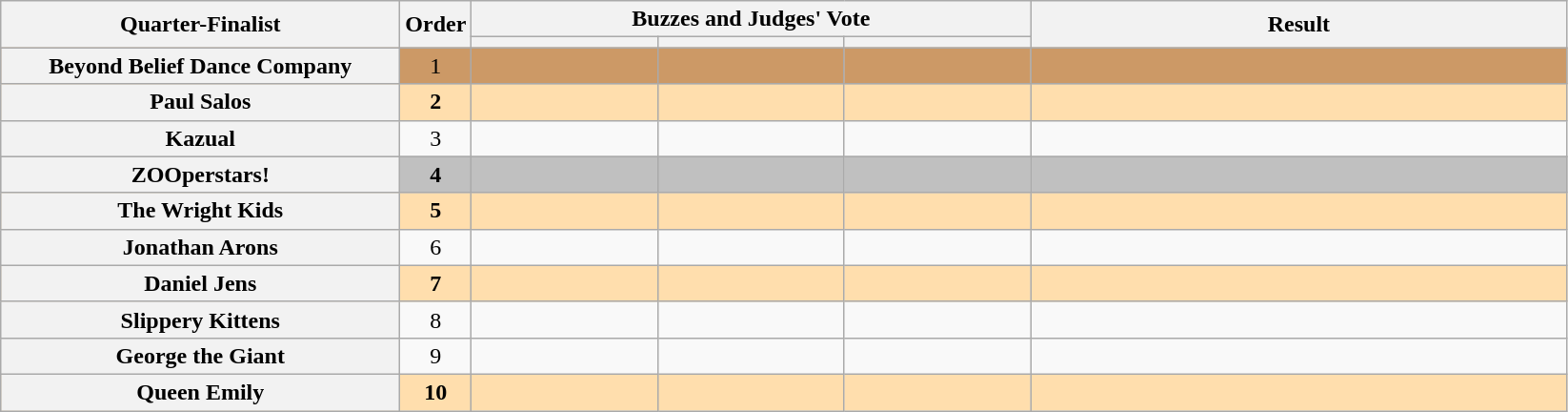<table class="wikitable plainrowheaders sortable" style="text-align:center;">
<tr>
<th scope="col" rowspan="2" class="unsortable" style="width:17em;">Quarter-Finalist</th>
<th scope="col" rowspan="2" style="width:1em;">Order</th>
<th scope="col" colspan="3" class="unsortable" style="width:24em;">Buzzes and Judges' Vote</th>
<th scope="col" rowspan="2" style="width:23em;">Result</th>
</tr>
<tr>
<th scope="col" class="unsortable" style="width:6em;"></th>
<th scope="col" class="unsortable" style="width:6em;"></th>
<th scope="col" class="unsortable" style="width:6em;"></th>
</tr>
<tr style="background:#c96;">
<th scope="row">Beyond Belief Dance Company</th>
<td>1</td>
<td style="text-align:center;"></td>
<td style="text-align:center;"></td>
<td style="text-align:center;"></td>
<td></td>
</tr>
<tr style="background:NavajoWhite;">
<th scope="row"><strong>Paul Salos</strong></th>
<td><strong>2</strong></td>
<td style="text-align:center;"></td>
<td style="text-align:center;"></td>
<td style="text-align:center;"></td>
<td><strong></strong></td>
</tr>
<tr>
<th scope="row">Kazual</th>
<td>3</td>
<td style="text-align:center;"></td>
<td style="text-align:center;"></td>
<td style="text-align:center;"></td>
<td></td>
</tr>
<tr style="background:silver;">
<th scope="row"><strong>ZOOperstars!</strong></th>
<td><strong>4</strong></td>
<td style="text-align:center;"></td>
<td style="text-align:center;"></td>
<td style="text-align:center;"></td>
<td><strong></strong></td>
</tr>
<tr style="background:NavajoWhite;">
<th scope="row"><strong>The Wright Kids</strong></th>
<td><strong>5</strong></td>
<td style="text-align:center;"></td>
<td style="text-align:center;"></td>
<td style="text-align:center;"></td>
<td><strong></strong></td>
</tr>
<tr>
<th scope="row">Jonathan Arons</th>
<td>6</td>
<td style="text-align:center;"></td>
<td style="text-align:center;"></td>
<td style="text-align:center;"></td>
<td></td>
</tr>
<tr style="background:NavajoWhite;">
<th scope="row"><strong>Daniel Jens</strong></th>
<td><strong>7</strong></td>
<td style="text-align:center;"></td>
<td style="text-align:center;"></td>
<td style="text-align:center;"></td>
<td><strong></strong></td>
</tr>
<tr>
<th scope="row">Slippery Kittens</th>
<td>8</td>
<td style="text-align:center;"></td>
<td style="text-align:center;"></td>
<td style="text-align:center;"></td>
<td></td>
</tr>
<tr>
<th scope="row">George the Giant</th>
<td>9</td>
<td style="text-align:center;"></td>
<td style="text-align:center;"></td>
<td style="text-align:center;"></td>
<td></td>
</tr>
<tr style="background:NavajoWhite;">
<th scope="row"><strong>Queen Emily</strong></th>
<td><strong>10</strong></td>
<td style="text-align:center;"></td>
<td style="text-align:center;"></td>
<td style="text-align:center;"></td>
<td><strong></strong></td>
</tr>
</table>
